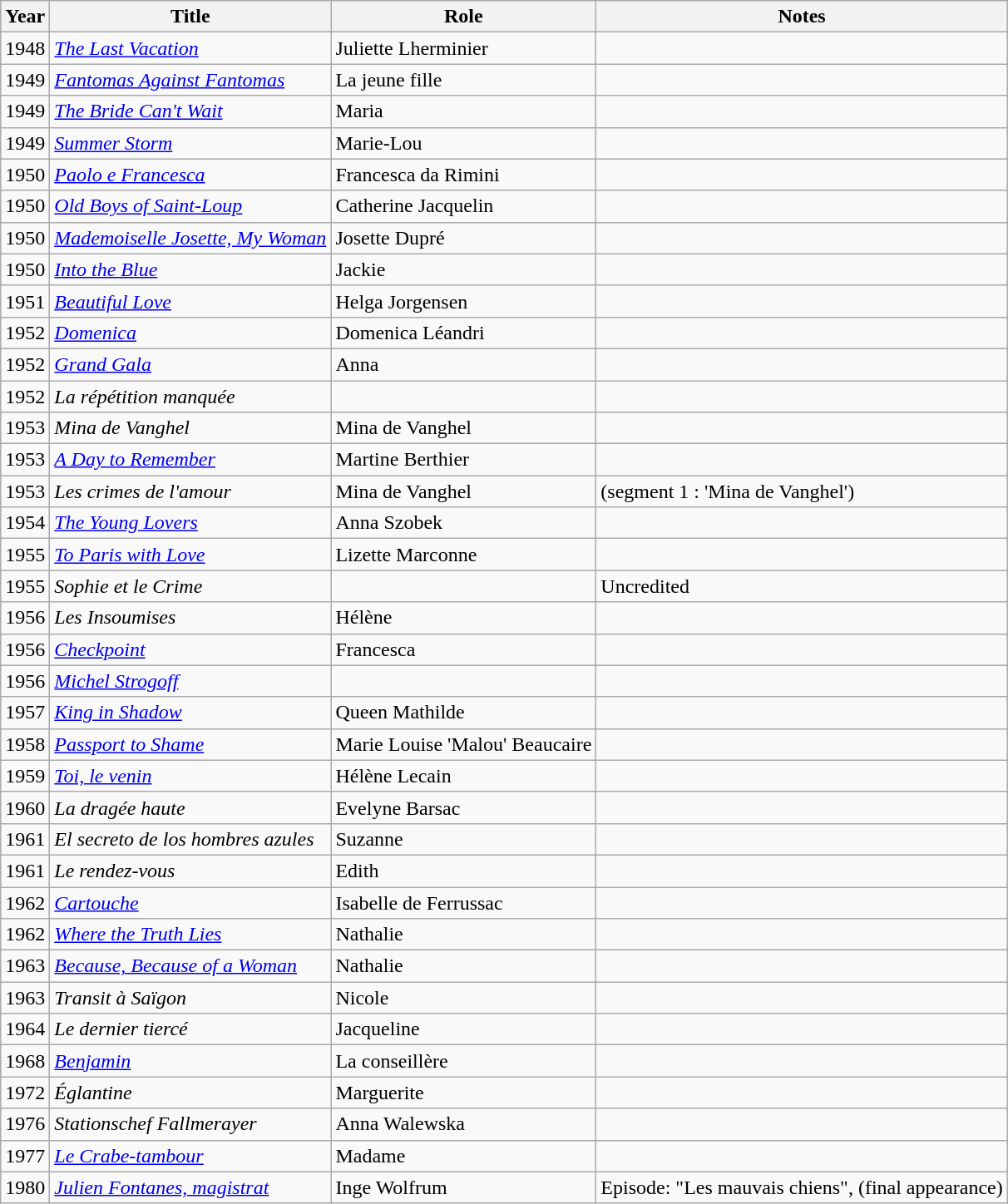<table class="wikitable">
<tr>
<th>Year</th>
<th>Title</th>
<th>Role</th>
<th>Notes</th>
</tr>
<tr>
<td>1948</td>
<td><em><a href='#'>The Last Vacation</a></em></td>
<td>Juliette Lherminier</td>
<td></td>
</tr>
<tr>
<td>1949</td>
<td><em><a href='#'>Fantomas Against Fantomas</a></em></td>
<td>La jeune fille</td>
<td></td>
</tr>
<tr>
<td>1949</td>
<td><em><a href='#'>The Bride Can't Wait</a></em></td>
<td>Maria</td>
<td></td>
</tr>
<tr>
<td>1949</td>
<td><em><a href='#'>Summer Storm</a></em></td>
<td>Marie-Lou</td>
<td></td>
</tr>
<tr>
<td>1950</td>
<td><em><a href='#'>Paolo e Francesca</a></em></td>
<td>Francesca da Rimini</td>
<td></td>
</tr>
<tr>
<td>1950</td>
<td><em><a href='#'>Old Boys of Saint-Loup</a></em></td>
<td>Catherine Jacquelin</td>
<td></td>
</tr>
<tr>
<td>1950</td>
<td><em><a href='#'>Mademoiselle Josette, My Woman</a></em></td>
<td>Josette Dupré</td>
<td></td>
</tr>
<tr>
<td>1950</td>
<td><em><a href='#'>Into the Blue</a></em></td>
<td>Jackie</td>
<td></td>
</tr>
<tr>
<td>1951</td>
<td><em><a href='#'>Beautiful Love</a></em></td>
<td>Helga Jorgensen</td>
<td></td>
</tr>
<tr>
<td>1952</td>
<td><em><a href='#'>Domenica</a></em></td>
<td>Domenica Léandri</td>
<td></td>
</tr>
<tr>
<td>1952</td>
<td><em><a href='#'>Grand Gala</a></em></td>
<td>Anna</td>
<td></td>
</tr>
<tr>
<td>1952</td>
<td><em>La répétition manquée</em></td>
<td></td>
<td></td>
</tr>
<tr>
<td>1953</td>
<td><em>Mina de Vanghel</em></td>
<td>Mina de Vanghel</td>
<td></td>
</tr>
<tr>
<td>1953</td>
<td><em><a href='#'>A Day to Remember</a></em></td>
<td>Martine Berthier</td>
<td></td>
</tr>
<tr>
<td>1953</td>
<td><em>Les crimes de l'amour</em></td>
<td>Mina de Vanghel</td>
<td>(segment 1 : 'Mina de Vanghel')</td>
</tr>
<tr>
<td>1954</td>
<td><em><a href='#'>The Young Lovers</a></em></td>
<td>Anna Szobek</td>
<td></td>
</tr>
<tr>
<td>1955</td>
<td><em><a href='#'>To Paris with Love</a></em></td>
<td>Lizette Marconne</td>
<td></td>
</tr>
<tr>
<td>1955</td>
<td><em>Sophie et le Crime</em></td>
<td></td>
<td>Uncredited</td>
</tr>
<tr>
<td>1956</td>
<td><em>Les Insoumises</em></td>
<td>Hélène</td>
<td></td>
</tr>
<tr>
<td>1956</td>
<td><em><a href='#'>Checkpoint</a></em></td>
<td>Francesca</td>
<td></td>
</tr>
<tr>
<td>1956</td>
<td><em><a href='#'>Michel Strogoff</a></em></td>
<td></td>
<td></td>
</tr>
<tr>
<td>1957</td>
<td><em><a href='#'>King in Shadow</a></em></td>
<td>Queen Mathilde</td>
<td></td>
</tr>
<tr>
<td>1958</td>
<td><em><a href='#'>Passport to Shame</a></em></td>
<td>Marie Louise 'Malou' Beaucaire</td>
<td></td>
</tr>
<tr>
<td>1959</td>
<td><em><a href='#'>Toi, le venin</a></em></td>
<td>Hélène Lecain</td>
<td></td>
</tr>
<tr>
<td>1960</td>
<td><em>La dragée haute</em></td>
<td>Evelyne Barsac</td>
<td></td>
</tr>
<tr>
<td>1961</td>
<td><em>El secreto de los hombres azules</em></td>
<td>Suzanne</td>
<td></td>
</tr>
<tr>
<td>1961</td>
<td><em>Le rendez-vous</em></td>
<td>Edith</td>
<td></td>
</tr>
<tr>
<td>1962</td>
<td><em><a href='#'>Cartouche</a></em></td>
<td>Isabelle de Ferrussac</td>
<td></td>
</tr>
<tr>
<td>1962</td>
<td><em><a href='#'>Where the Truth Lies</a></em></td>
<td>Nathalie</td>
<td></td>
</tr>
<tr>
<td>1963</td>
<td><em><a href='#'>Because, Because of a Woman</a></em></td>
<td>Nathalie</td>
<td></td>
</tr>
<tr>
<td>1963</td>
<td><em>Transit à Saïgon</em></td>
<td>Nicole</td>
<td></td>
</tr>
<tr>
<td>1964</td>
<td><em>Le dernier tiercé</em></td>
<td>Jacqueline</td>
<td></td>
</tr>
<tr>
<td>1968</td>
<td><em><a href='#'>Benjamin</a></em></td>
<td>La conseillère</td>
<td></td>
</tr>
<tr>
<td>1972</td>
<td><em>Églantine</em></td>
<td>Marguerite</td>
<td></td>
</tr>
<tr>
<td>1976</td>
<td><em>Stationschef Fallmerayer</em></td>
<td>Anna Walewska</td>
<td></td>
</tr>
<tr>
<td>1977</td>
<td><em><a href='#'>Le Crabe-tambour</a></em></td>
<td>Madame</td>
<td></td>
</tr>
<tr>
<td>1980</td>
<td><em><a href='#'>Julien Fontanes, magistrat</a></em></td>
<td>Inge Wolfrum</td>
<td>Episode: "Les mauvais chiens", (final appearance)</td>
</tr>
</table>
